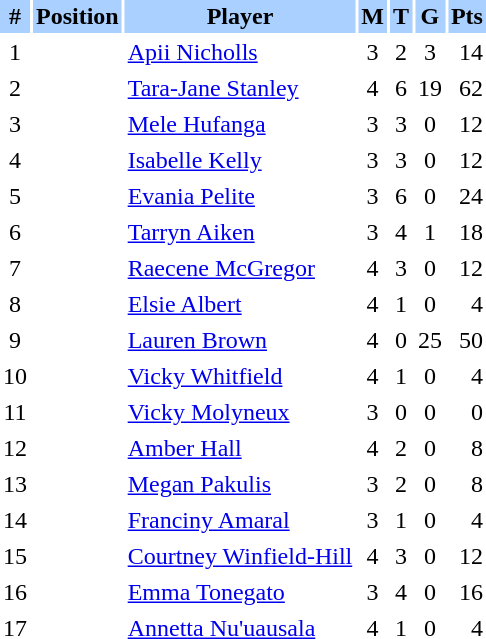<table class="sortable" border="0" cellspacing="2" cellpadding="2" style="text-align:center;">
<tr style="background:#AAD0FF">
<th>#</th>
<th>Position</th>
<th>Player</th>
<th>M</th>
<th>T</th>
<th>G</th>
<th>Pts</th>
</tr>
<tr>
<td>1</td>
<td></td>
<td align=left>  <a href='#'>Apii Nicholls</a></td>
<td>3</td>
<td>2</td>
<td>3</td>
<td align=right>14</td>
</tr>
<tr>
<td>2</td>
<td></td>
<td align=left>  <a href='#'>Tara-Jane Stanley</a></td>
<td>4</td>
<td>6</td>
<td>19</td>
<td align=right>62</td>
</tr>
<tr>
<td>3</td>
<td></td>
<td align=left>  <a href='#'>Mele Hufanga</a></td>
<td>3</td>
<td>3</td>
<td>0</td>
<td align=right>12</td>
</tr>
<tr>
<td>4</td>
<td></td>
<td align=left>  <a href='#'>Isabelle Kelly</a></td>
<td>3</td>
<td>3</td>
<td>0</td>
<td align=right>12</td>
</tr>
<tr>
<td>5</td>
<td></td>
<td align=left>  <a href='#'>Evania Pelite</a></td>
<td>3</td>
<td>6</td>
<td>0</td>
<td align=right>24</td>
</tr>
<tr>
<td>6</td>
<td></td>
<td align=left>  <a href='#'>Tarryn Aiken</a></td>
<td>3</td>
<td>4</td>
<td>1</td>
<td align=right>18</td>
</tr>
<tr>
<td>7</td>
<td></td>
<td align=left>  <a href='#'>Raecene McGregor</a></td>
<td>4</td>
<td>3</td>
<td>0</td>
<td align=right>12</td>
</tr>
<tr>
<td>8</td>
<td></td>
<td align=left>  <a href='#'>Elsie Albert</a></td>
<td>4</td>
<td>1</td>
<td>0</td>
<td align=right>4</td>
</tr>
<tr>
<td>9</td>
<td></td>
<td align=left>  <a href='#'>Lauren Brown</a></td>
<td>4</td>
<td>0</td>
<td>25</td>
<td align=right>50</td>
</tr>
<tr>
<td>10</td>
<td></td>
<td align=left>  <a href='#'>Vicky Whitfield</a></td>
<td>4</td>
<td>1</td>
<td>0</td>
<td align=right>4</td>
</tr>
<tr>
<td>11</td>
<td></td>
<td align=left>  <a href='#'>Vicky Molyneux</a></td>
<td>3</td>
<td>0</td>
<td>0</td>
<td align=right>0</td>
</tr>
<tr>
<td>12</td>
<td></td>
<td align=left>  <a href='#'>Amber Hall</a></td>
<td>4</td>
<td>2</td>
<td>0</td>
<td align=right>8</td>
</tr>
<tr>
<td>13</td>
<td></td>
<td align=left>  <a href='#'>Megan Pakulis</a></td>
<td>3</td>
<td>2</td>
<td>0</td>
<td align=right>8</td>
</tr>
<tr>
<td>14</td>
<td></td>
<td align=left>  <a href='#'>Franciny Amaral</a></td>
<td>3</td>
<td>1</td>
<td>0</td>
<td align=right>4</td>
</tr>
<tr>
<td>15</td>
<td></td>
<td align=left>  <a href='#'>Courtney Winfield-Hill</a></td>
<td>4</td>
<td>3</td>
<td>0</td>
<td align=right>12</td>
</tr>
<tr>
<td>16</td>
<td></td>
<td align=left>  <a href='#'>Emma Tonegato</a></td>
<td>3</td>
<td>4</td>
<td>0</td>
<td align=right>16</td>
</tr>
<tr>
<td>17</td>
<td></td>
<td align=left>  <a href='#'>Annetta Nu'uausala</a></td>
<td>4</td>
<td>1</td>
<td>0</td>
<td align=right>4</td>
</tr>
</table>
